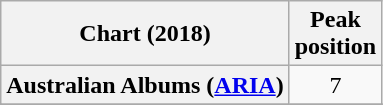<table class="wikitable sortable plainrowheaders" style="text-align:center">
<tr>
<th scope="col">Chart (2018)</th>
<th scope="col">Peak<br> position</th>
</tr>
<tr>
<th scope="row">Australian Albums (<a href='#'>ARIA</a>)</th>
<td>7</td>
</tr>
<tr>
</tr>
<tr>
</tr>
</table>
